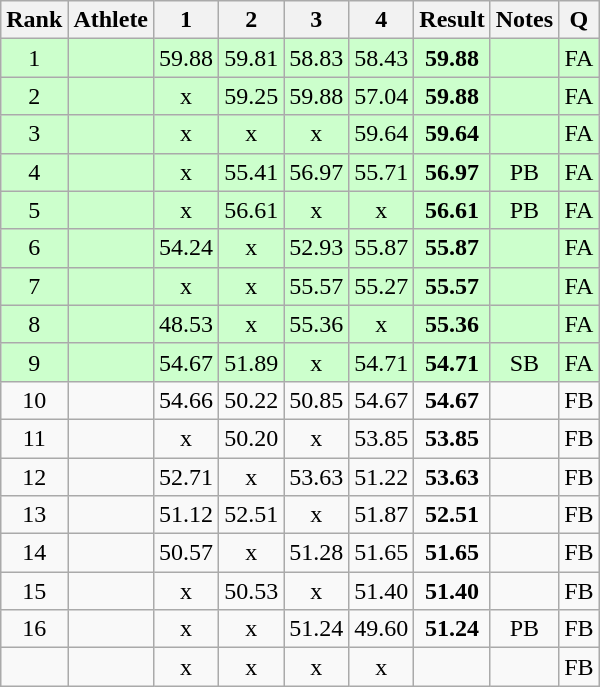<table class="wikitable sortable" style="text-align:center">
<tr>
<th>Rank</th>
<th>Athlete</th>
<th>1</th>
<th>2</th>
<th>3</th>
<th>4</th>
<th>Result</th>
<th>Notes</th>
<th>Q</th>
</tr>
<tr bgcolor=ccffcc>
<td>1</td>
<td align=left></td>
<td>59.88</td>
<td>59.81</td>
<td>58.83</td>
<td>58.43</td>
<td><strong>59.88</strong></td>
<td></td>
<td>FA</td>
</tr>
<tr bgcolor=ccffcc>
<td>2</td>
<td align=left></td>
<td>x</td>
<td>59.25</td>
<td>59.88</td>
<td>57.04</td>
<td><strong>59.88</strong></td>
<td></td>
<td>FA</td>
</tr>
<tr bgcolor=ccffcc>
<td>3</td>
<td align=left></td>
<td>x</td>
<td>x</td>
<td>x</td>
<td>59.64</td>
<td><strong>59.64</strong></td>
<td></td>
<td>FA</td>
</tr>
<tr bgcolor=ccffcc>
<td>4</td>
<td align=left></td>
<td>x</td>
<td>55.41</td>
<td>56.97</td>
<td>55.71</td>
<td><strong>56.97</strong></td>
<td>PB</td>
<td>FA</td>
</tr>
<tr bgcolor=ccffcc>
<td>5</td>
<td align=left></td>
<td>x</td>
<td>56.61</td>
<td>x</td>
<td>x</td>
<td><strong>56.61</strong></td>
<td>PB</td>
<td>FA</td>
</tr>
<tr bgcolor=ccffcc>
<td>6</td>
<td align=left></td>
<td>54.24</td>
<td>x</td>
<td>52.93</td>
<td>55.87</td>
<td><strong>55.87</strong></td>
<td></td>
<td>FA</td>
</tr>
<tr bgcolor=ccffcc>
<td>7</td>
<td align=left></td>
<td>x</td>
<td>x</td>
<td>55.57</td>
<td>55.27</td>
<td><strong>55.57</strong></td>
<td></td>
<td>FA</td>
</tr>
<tr bgcolor=ccffcc>
<td>8</td>
<td align=left></td>
<td>48.53</td>
<td>x</td>
<td>55.36</td>
<td>x</td>
<td><strong>55.36</strong></td>
<td></td>
<td>FA</td>
</tr>
<tr bgcolor=ccffcc>
<td>9</td>
<td align=left></td>
<td>54.67</td>
<td>51.89</td>
<td>x</td>
<td>54.71</td>
<td><strong>54.71</strong></td>
<td>SB</td>
<td>FA</td>
</tr>
<tr>
<td>10</td>
<td align=left></td>
<td>54.66</td>
<td>50.22</td>
<td>50.85</td>
<td>54.67</td>
<td><strong>54.67</strong></td>
<td></td>
<td>FB</td>
</tr>
<tr>
<td>11</td>
<td align=left></td>
<td>x</td>
<td>50.20</td>
<td>x</td>
<td>53.85</td>
<td><strong>53.85</strong></td>
<td></td>
<td>FB</td>
</tr>
<tr>
<td>12</td>
<td align=left></td>
<td>52.71</td>
<td>x</td>
<td>53.63</td>
<td>51.22</td>
<td><strong>53.63</strong></td>
<td></td>
<td>FB</td>
</tr>
<tr>
<td>13</td>
<td align=left></td>
<td>51.12</td>
<td>52.51</td>
<td>x</td>
<td>51.87</td>
<td><strong>52.51</strong></td>
<td></td>
<td>FB</td>
</tr>
<tr>
<td>14</td>
<td align=left></td>
<td>50.57</td>
<td>x</td>
<td>51.28</td>
<td>51.65</td>
<td><strong>51.65</strong></td>
<td></td>
<td>FB</td>
</tr>
<tr>
<td>15</td>
<td align=left></td>
<td>x</td>
<td>50.53</td>
<td>x</td>
<td>51.40</td>
<td><strong>51.40</strong></td>
<td></td>
<td>FB</td>
</tr>
<tr>
<td>16</td>
<td align=left></td>
<td>x</td>
<td>x</td>
<td>51.24</td>
<td>49.60</td>
<td><strong>51.24</strong></td>
<td>PB</td>
<td>FB</td>
</tr>
<tr>
<td></td>
<td align=left></td>
<td>x</td>
<td>x</td>
<td>x</td>
<td>x</td>
<td></td>
<td></td>
<td>FB</td>
</tr>
</table>
